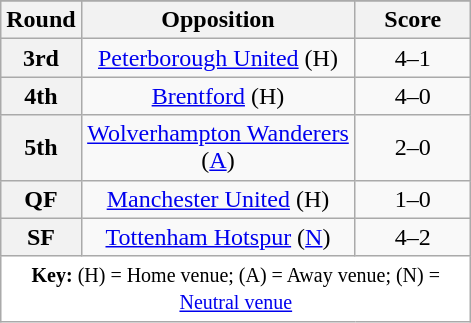<table class="wikitable plainrowheaders" style="text-align:center;margin:0">
<tr>
</tr>
<tr>
<th scope="col" style="width:25px">Round</th>
<th scope="col" style="width:175px">Opposition</th>
<th scope="col" style="width:70px">Score</th>
</tr>
<tr>
<th scope=row style="text-align:center">3rd</th>
<td><a href='#'>Peterborough United</a> (H)</td>
<td>4–1</td>
</tr>
<tr>
<th scope=row style="text-align:center">4th</th>
<td><a href='#'>Brentford</a> (H)</td>
<td>4–0</td>
</tr>
<tr>
<th scope=row style="text-align:center">5th</th>
<td><a href='#'>Wolverhampton Wanderers</a> (<a href='#'>A</a>)</td>
<td>2–0</td>
</tr>
<tr>
<th scope=row style="text-align:center">QF</th>
<td><a href='#'>Manchester United</a> (H)</td>
<td>1–0</td>
</tr>
<tr>
<th scope=row style="text-align:center">SF</th>
<td><a href='#'>Tottenham Hotspur</a> (<a href='#'>N</a>)</td>
<td>4–2</td>
</tr>
<tr>
<td colspan="3" style="background:white;"><small><strong>Key:</strong> (H) = Home venue; (A) = Away venue; (N) = <a href='#'>Neutral venue</a></small></td>
</tr>
</table>
